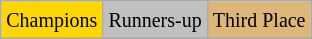<table class="wikitable">
<tr>
<td bgcolor="gold"><small>Champions</small></td>
<td style="background:silver;"><small>Runners-up</small></td>
<td style="background:#deb678;"><small>Third Place</small></td>
</tr>
</table>
